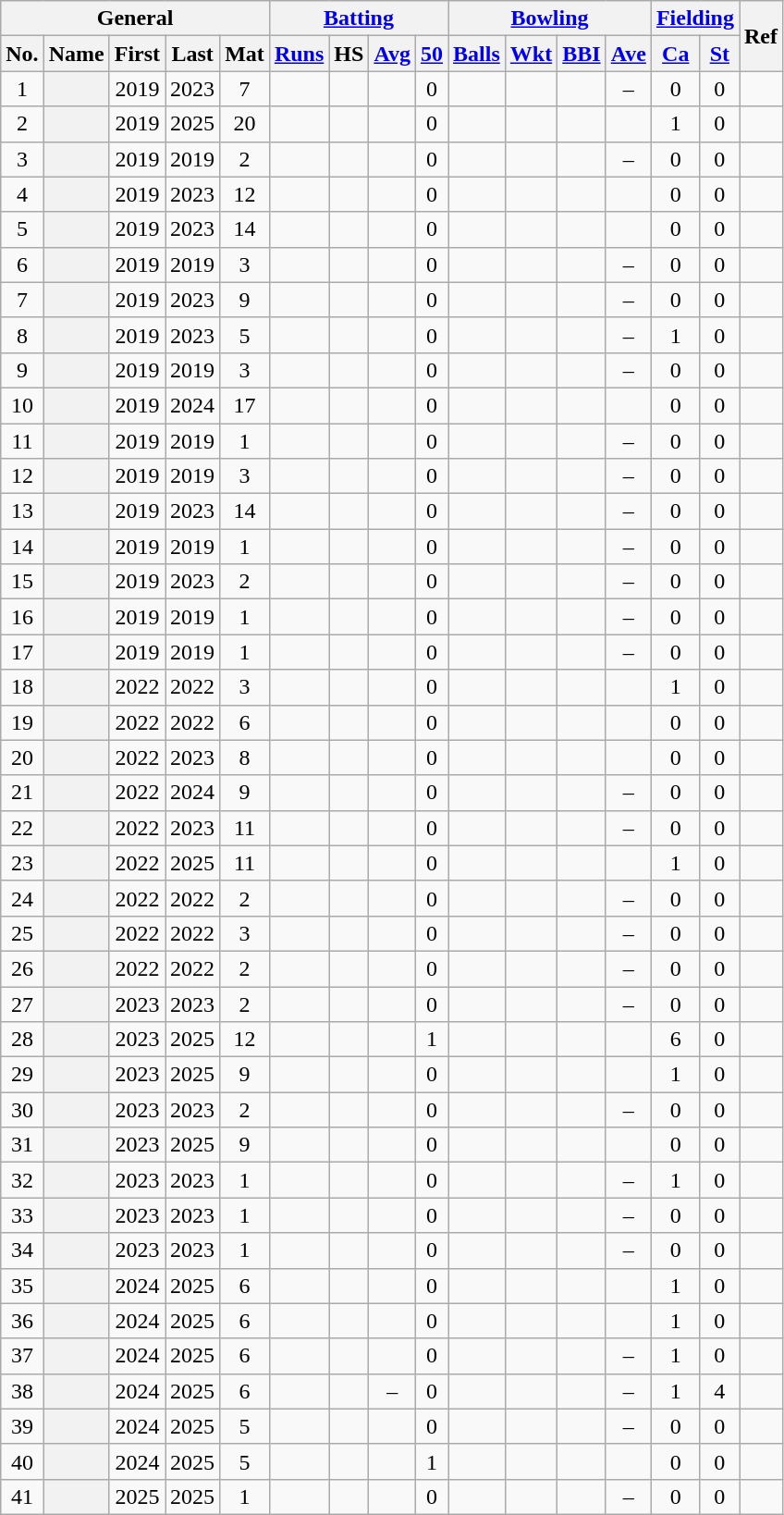<table class="wikitable plainrowheaders sortable">
<tr align="center">
<th scope="col" colspan=5 class="unsortable">General</th>
<th scope="col" colspan=4 class="unsortable"><a href='#'>Batting</a></th>
<th scope="col" colspan=4 class="unsortable"><a href='#'>Bowling</a></th>
<th scope="col" colspan=2 class="unsortable"><a href='#'>Fielding</a></th>
<th scope="col" rowspan=2 class="unsortable">Ref</th>
</tr>
<tr align="center">
<th scope="col">No.</th>
<th scope="col">Name</th>
<th scope="col">First</th>
<th scope="col">Last</th>
<th scope="col">Mat</th>
<th scope="col"><a href='#'>Runs</a></th>
<th scope="col">HS</th>
<th scope="col"><a href='#'>Avg</a></th>
<th scope="col"><a href='#'>50</a></th>
<th scope="col"><a href='#'>Balls</a></th>
<th scope="col"><a href='#'>Wkt</a></th>
<th scope="col"><a href='#'>BBI</a></th>
<th scope="col"><a href='#'>Ave</a></th>
<th scope="col"><a href='#'>Ca</a></th>
<th scope="col"><a href='#'>St</a></th>
</tr>
<tr align="center">
<td>1</td>
<th scope="row"></th>
<td>2019</td>
<td>2023</td>
<td>7</td>
<td></td>
<td></td>
<td></td>
<td>0</td>
<td></td>
<td></td>
<td></td>
<td>–</td>
<td>0</td>
<td>0</td>
<td></td>
</tr>
<tr align="center">
<td>2</td>
<th scope="row"></th>
<td>2019</td>
<td>2025</td>
<td>20</td>
<td></td>
<td></td>
<td></td>
<td>0</td>
<td></td>
<td></td>
<td></td>
<td></td>
<td>1</td>
<td>0</td>
<td></td>
</tr>
<tr align="center">
<td>3</td>
<th scope="row"></th>
<td>2019</td>
<td>2019</td>
<td>2</td>
<td></td>
<td></td>
<td></td>
<td>0</td>
<td></td>
<td></td>
<td></td>
<td>–</td>
<td>0</td>
<td>0</td>
<td></td>
</tr>
<tr align="center">
<td>4</td>
<th scope="row"></th>
<td>2019</td>
<td>2023</td>
<td>12</td>
<td></td>
<td></td>
<td></td>
<td>0</td>
<td></td>
<td></td>
<td></td>
<td></td>
<td>0</td>
<td>0</td>
<td></td>
</tr>
<tr align="center">
<td>5</td>
<th scope="row"></th>
<td>2019</td>
<td>2023</td>
<td>14</td>
<td></td>
<td></td>
<td></td>
<td>0</td>
<td></td>
<td></td>
<td></td>
<td></td>
<td>0</td>
<td>0</td>
<td></td>
</tr>
<tr align="center">
<td>6</td>
<th scope="row"></th>
<td>2019</td>
<td>2019</td>
<td>3</td>
<td></td>
<td></td>
<td></td>
<td>0</td>
<td></td>
<td></td>
<td></td>
<td>–</td>
<td>0</td>
<td>0</td>
<td></td>
</tr>
<tr align="center">
<td>7</td>
<th scope="row"></th>
<td>2019</td>
<td>2023</td>
<td>9</td>
<td></td>
<td></td>
<td></td>
<td>0</td>
<td></td>
<td></td>
<td></td>
<td>–</td>
<td>0</td>
<td>0</td>
<td></td>
</tr>
<tr align="center">
<td>8</td>
<th scope="row"></th>
<td>2019</td>
<td>2023</td>
<td>5</td>
<td></td>
<td></td>
<td></td>
<td>0</td>
<td></td>
<td></td>
<td></td>
<td>–</td>
<td>1</td>
<td>0</td>
<td></td>
</tr>
<tr align="center">
<td>9</td>
<th scope="row"></th>
<td>2019</td>
<td>2019</td>
<td>3</td>
<td></td>
<td></td>
<td></td>
<td>0</td>
<td></td>
<td></td>
<td></td>
<td>–</td>
<td>0</td>
<td>0</td>
<td></td>
</tr>
<tr align="center">
<td>10</td>
<th scope="row"></th>
<td>2019</td>
<td>2024</td>
<td>17</td>
<td></td>
<td></td>
<td></td>
<td>0</td>
<td></td>
<td></td>
<td></td>
<td></td>
<td>0</td>
<td>0</td>
<td></td>
</tr>
<tr align="center">
<td>11</td>
<th scope="row"></th>
<td>2019</td>
<td>2019</td>
<td>1</td>
<td></td>
<td></td>
<td></td>
<td>0</td>
<td></td>
<td></td>
<td></td>
<td>–</td>
<td>0</td>
<td>0</td>
<td></td>
</tr>
<tr align="center">
<td>12</td>
<th scope="row"></th>
<td>2019</td>
<td>2019</td>
<td>3</td>
<td></td>
<td></td>
<td></td>
<td>0</td>
<td></td>
<td></td>
<td></td>
<td>–</td>
<td>0</td>
<td>0</td>
<td></td>
</tr>
<tr align="center">
<td>13</td>
<th scope="row"></th>
<td>2019</td>
<td>2023</td>
<td>14</td>
<td></td>
<td></td>
<td></td>
<td>0</td>
<td></td>
<td></td>
<td></td>
<td>–</td>
<td>0</td>
<td>0</td>
<td></td>
</tr>
<tr align="center">
<td>14</td>
<th scope="row"></th>
<td>2019</td>
<td>2019</td>
<td>1</td>
<td></td>
<td></td>
<td></td>
<td>0</td>
<td></td>
<td></td>
<td></td>
<td>–</td>
<td>0</td>
<td>0</td>
<td></td>
</tr>
<tr align="center">
<td>15</td>
<th scope="row"></th>
<td>2019</td>
<td>2023</td>
<td>2</td>
<td></td>
<td></td>
<td></td>
<td>0</td>
<td></td>
<td></td>
<td></td>
<td>–</td>
<td>0</td>
<td>0</td>
<td></td>
</tr>
<tr align="center">
<td>16</td>
<th scope="row"></th>
<td>2019</td>
<td>2019</td>
<td>1</td>
<td></td>
<td></td>
<td></td>
<td>0</td>
<td></td>
<td></td>
<td></td>
<td>–</td>
<td>0</td>
<td>0</td>
<td></td>
</tr>
<tr align="center">
<td>17</td>
<th scope="row"></th>
<td>2019</td>
<td>2019</td>
<td>1</td>
<td></td>
<td></td>
<td></td>
<td>0</td>
<td></td>
<td></td>
<td></td>
<td>–</td>
<td>0</td>
<td>0</td>
<td></td>
</tr>
<tr align="center">
<td>18</td>
<th scope="row"></th>
<td>2022</td>
<td>2022</td>
<td>3</td>
<td></td>
<td></td>
<td></td>
<td>0</td>
<td></td>
<td></td>
<td></td>
<td></td>
<td>1</td>
<td>0</td>
<td></td>
</tr>
<tr align="center">
<td>19</td>
<th scope="row"></th>
<td>2022</td>
<td>2022</td>
<td>6</td>
<td></td>
<td></td>
<td></td>
<td>0</td>
<td></td>
<td></td>
<td></td>
<td></td>
<td>0</td>
<td>0</td>
<td></td>
</tr>
<tr align="center">
<td>20</td>
<th scope="row"></th>
<td>2022</td>
<td>2023</td>
<td>8</td>
<td></td>
<td></td>
<td></td>
<td>0</td>
<td></td>
<td></td>
<td></td>
<td></td>
<td>0</td>
<td>0</td>
<td></td>
</tr>
<tr align="center">
<td>21</td>
<th scope="row"></th>
<td>2022</td>
<td>2024</td>
<td>9</td>
<td></td>
<td></td>
<td></td>
<td>0</td>
<td></td>
<td></td>
<td></td>
<td>–</td>
<td>0</td>
<td>0</td>
<td></td>
</tr>
<tr align="center">
<td>22</td>
<th scope="row"></th>
<td>2022</td>
<td>2023</td>
<td>11</td>
<td></td>
<td></td>
<td></td>
<td>0</td>
<td></td>
<td></td>
<td></td>
<td>–</td>
<td>0</td>
<td>0</td>
<td></td>
</tr>
<tr align="center">
<td>23</td>
<th scope="row"></th>
<td>2022</td>
<td>2025</td>
<td>11</td>
<td></td>
<td></td>
<td></td>
<td>0</td>
<td></td>
<td></td>
<td></td>
<td></td>
<td>1</td>
<td>0</td>
<td></td>
</tr>
<tr align="center">
<td>24</td>
<th scope="row"></th>
<td>2022</td>
<td>2022</td>
<td>2</td>
<td></td>
<td></td>
<td></td>
<td>0</td>
<td></td>
<td></td>
<td></td>
<td>–</td>
<td>0</td>
<td>0</td>
<td></td>
</tr>
<tr align="center">
<td>25</td>
<th scope="row"></th>
<td>2022</td>
<td>2022</td>
<td>3</td>
<td></td>
<td></td>
<td></td>
<td>0</td>
<td></td>
<td></td>
<td></td>
<td>–</td>
<td>0</td>
<td>0</td>
<td></td>
</tr>
<tr align="center">
<td>26</td>
<th scope="row"></th>
<td>2022</td>
<td>2022</td>
<td>2</td>
<td></td>
<td></td>
<td></td>
<td>0</td>
<td></td>
<td></td>
<td></td>
<td>–</td>
<td>0</td>
<td>0</td>
<td></td>
</tr>
<tr align="center">
<td>27</td>
<th scope="row"></th>
<td>2023</td>
<td>2023</td>
<td>2</td>
<td></td>
<td></td>
<td></td>
<td>0</td>
<td></td>
<td></td>
<td></td>
<td>–</td>
<td>0</td>
<td>0</td>
<td></td>
</tr>
<tr align="center">
<td>28</td>
<th scope="row"></th>
<td>2023</td>
<td>2025</td>
<td>12</td>
<td></td>
<td></td>
<td></td>
<td>1</td>
<td></td>
<td></td>
<td></td>
<td></td>
<td>6</td>
<td>0</td>
<td></td>
</tr>
<tr align="center">
<td>29</td>
<th scope="row"></th>
<td>2023</td>
<td>2025</td>
<td>9</td>
<td></td>
<td></td>
<td></td>
<td>0</td>
<td></td>
<td></td>
<td></td>
<td></td>
<td>1</td>
<td>0</td>
<td></td>
</tr>
<tr align="center">
<td>30</td>
<th scope="row"></th>
<td>2023</td>
<td>2023</td>
<td>2</td>
<td></td>
<td></td>
<td></td>
<td>0</td>
<td></td>
<td></td>
<td></td>
<td>–</td>
<td>0</td>
<td>0</td>
<td></td>
</tr>
<tr align="center">
<td>31</td>
<th scope="row"></th>
<td>2023</td>
<td>2025</td>
<td>9</td>
<td></td>
<td></td>
<td></td>
<td>0</td>
<td></td>
<td></td>
<td></td>
<td></td>
<td>0</td>
<td>0</td>
<td></td>
</tr>
<tr align="center">
<td>32</td>
<th scope="row"></th>
<td>2023</td>
<td>2023</td>
<td>1</td>
<td></td>
<td></td>
<td></td>
<td>0</td>
<td></td>
<td></td>
<td></td>
<td>–</td>
<td>1</td>
<td>0</td>
<td></td>
</tr>
<tr align="center">
<td>33</td>
<th scope="row"></th>
<td>2023</td>
<td>2023</td>
<td>1</td>
<td></td>
<td></td>
<td></td>
<td>0</td>
<td></td>
<td></td>
<td></td>
<td>–</td>
<td>0</td>
<td>0</td>
<td></td>
</tr>
<tr align="center">
<td>34</td>
<th scope="row"></th>
<td>2023</td>
<td>2023</td>
<td>1</td>
<td></td>
<td></td>
<td></td>
<td>0</td>
<td></td>
<td></td>
<td></td>
<td>–</td>
<td>0</td>
<td>0</td>
<td></td>
</tr>
<tr align="center">
<td>35</td>
<th scope="row"></th>
<td>2024</td>
<td>2025</td>
<td>6</td>
<td></td>
<td></td>
<td></td>
<td>0</td>
<td></td>
<td></td>
<td></td>
<td></td>
<td>1</td>
<td>0</td>
<td></td>
</tr>
<tr align="center">
<td>36</td>
<th scope="row"></th>
<td>2024</td>
<td>2025</td>
<td>6</td>
<td></td>
<td></td>
<td></td>
<td>0</td>
<td></td>
<td></td>
<td></td>
<td></td>
<td>1</td>
<td>0</td>
<td></td>
</tr>
<tr align="center">
<td>37</td>
<th scope="row"></th>
<td>2024</td>
<td>2025</td>
<td>6</td>
<td></td>
<td></td>
<td></td>
<td>0</td>
<td></td>
<td></td>
<td></td>
<td>–</td>
<td>1</td>
<td>0</td>
<td></td>
</tr>
<tr align="center">
<td>38</td>
<th scope="row"></th>
<td>2024</td>
<td>2025</td>
<td>6</td>
<td></td>
<td></td>
<td>–</td>
<td>0</td>
<td></td>
<td></td>
<td></td>
<td>–</td>
<td>1</td>
<td>4</td>
<td></td>
</tr>
<tr align="center">
<td>39</td>
<th scope="row"></th>
<td>2024</td>
<td>2025</td>
<td>5</td>
<td></td>
<td></td>
<td></td>
<td>0</td>
<td></td>
<td></td>
<td></td>
<td>–</td>
<td>0</td>
<td>0</td>
<td></td>
</tr>
<tr align="center">
<td>40</td>
<th scope="row"></th>
<td>2024</td>
<td>2025</td>
<td>5</td>
<td></td>
<td></td>
<td></td>
<td>1</td>
<td></td>
<td></td>
<td></td>
<td></td>
<td>0</td>
<td>0</td>
<td></td>
</tr>
<tr align="center">
<td>41</td>
<th scope="row"></th>
<td>2025</td>
<td>2025</td>
<td>1</td>
<td></td>
<td></td>
<td></td>
<td>0</td>
<td></td>
<td></td>
<td></td>
<td>–</td>
<td>0</td>
<td>0</td>
<td></td>
</tr>
</table>
